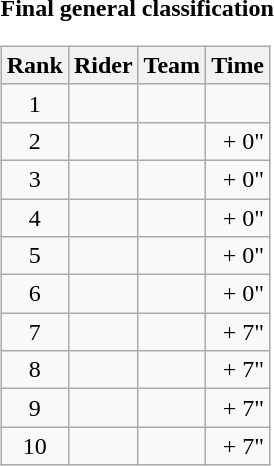<table>
<tr>
<td><strong>Final general classification</strong><br><table class="wikitable">
<tr>
<th scope="col">Rank</th>
<th scope="col">Rider</th>
<th scope="col">Team</th>
<th scope="col">Time</th>
</tr>
<tr>
<td style="text-align:center;">1</td>
<td></td>
<td></td>
<td style="text-align:right;"></td>
</tr>
<tr>
<td style="text-align:center;">2</td>
<td></td>
<td></td>
<td style="text-align:right;">+ 0"</td>
</tr>
<tr>
<td style="text-align:center;">3</td>
<td></td>
<td></td>
<td style="text-align:right;">+ 0"</td>
</tr>
<tr>
<td style="text-align:center;">4</td>
<td></td>
<td></td>
<td style="text-align:right;">+ 0"</td>
</tr>
<tr>
<td style="text-align:center;">5</td>
<td></td>
<td></td>
<td style="text-align:right;">+ 0"</td>
</tr>
<tr>
<td style="text-align:center;">6</td>
<td></td>
<td></td>
<td style="text-align:right;">+ 0"</td>
</tr>
<tr>
<td style="text-align:center;">7</td>
<td></td>
<td></td>
<td style="text-align:right;">+ 7"</td>
</tr>
<tr>
<td style="text-align:center;">8</td>
<td></td>
<td></td>
<td style="text-align:right;">+ 7"</td>
</tr>
<tr>
<td style="text-align:center;">9</td>
<td></td>
<td></td>
<td style="text-align:right;">+ 7"</td>
</tr>
<tr>
<td style="text-align:center;">10</td>
<td></td>
<td></td>
<td style="text-align:right;">+ 7"</td>
</tr>
</table>
</td>
</tr>
</table>
